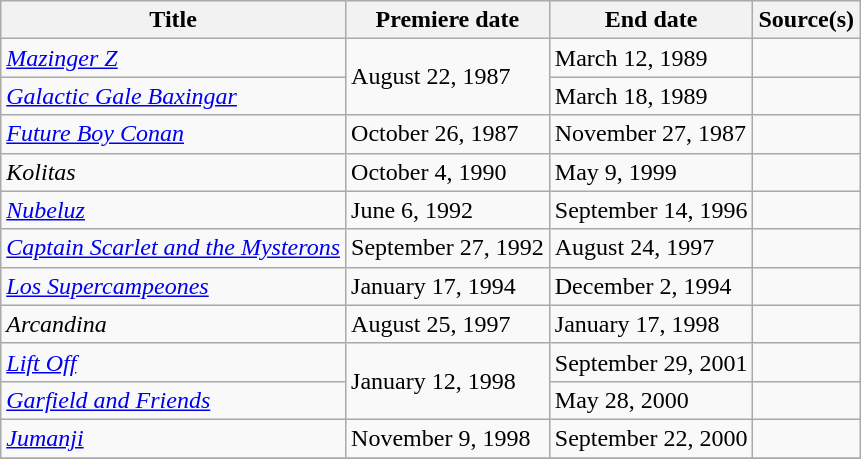<table class="wikitable sortable">
<tr>
<th>Title</th>
<th>Premiere date</th>
<th>End date</th>
<th>Source(s)</th>
</tr>
<tr>
<td><em><a href='#'>Mazinger Z</a></em></td>
<td rowspan=2>August 22, 1987</td>
<td>March 12, 1989</td>
<td></td>
</tr>
<tr>
<td><em><a href='#'>Galactic Gale Baxingar</a></em></td>
<td>March 18, 1989</td>
<td></td>
</tr>
<tr>
<td><em><a href='#'>Future Boy Conan</a></em></td>
<td>October 26, 1987</td>
<td>November 27, 1987</td>
<td></td>
</tr>
<tr>
<td><em>Kolitas</em></td>
<td>October 4, 1990</td>
<td>May 9, 1999</td>
<td></td>
</tr>
<tr>
<td><em><a href='#'>Nubeluz</a></em></td>
<td>June 6, 1992</td>
<td>September 14, 1996</td>
<td></td>
</tr>
<tr>
<td><em><a href='#'>Captain Scarlet and the Mysterons</a></em></td>
<td>September 27, 1992</td>
<td>August 24, 1997</td>
<td></td>
</tr>
<tr>
<td><em><a href='#'>Los Supercampeones</a></em></td>
<td>January 17, 1994</td>
<td>December 2, 1994</td>
<td></td>
</tr>
<tr>
<td><em>Arcandina</em></td>
<td>August 25, 1997</td>
<td>January 17, 1998</td>
<td></td>
</tr>
<tr>
<td><em><a href='#'>Lift Off</a></em></td>
<td rowspan=2>January 12, 1998</td>
<td>September 29, 2001</td>
<td></td>
</tr>
<tr>
<td><em><a href='#'>Garfield and Friends</a></em></td>
<td>May 28, 2000</td>
<td></td>
</tr>
<tr>
<td><em><a href='#'>Jumanji</a></em></td>
<td>November 9, 1998</td>
<td>September 22, 2000</td>
<td></td>
</tr>
<tr>
</tr>
</table>
